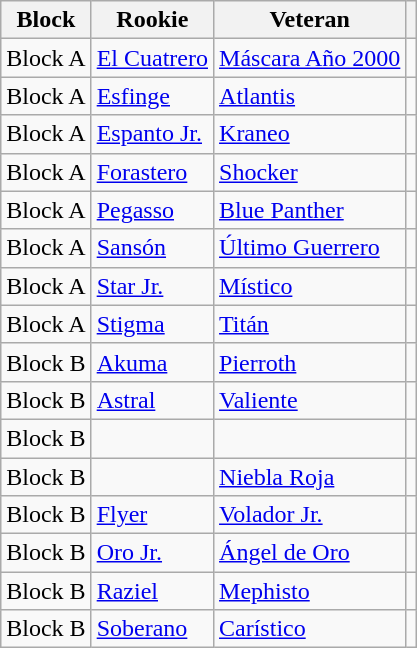<table class="wikitable">
<tr>
<th>Block</th>
<th>Rookie</th>
<th>Veteran</th>
<th></th>
</tr>
<tr>
<td>Block A</td>
<td><a href='#'>El Cuatrero</a></td>
<td><a href='#'>Máscara Año 2000</a></td>
<td></td>
</tr>
<tr>
<td>Block A</td>
<td><a href='#'>Esfinge</a></td>
<td><a href='#'>Atlantis</a></td>
<td></td>
</tr>
<tr>
<td>Block A</td>
<td><a href='#'>Espanto Jr.</a></td>
<td><a href='#'>Kraneo</a></td>
<td></td>
</tr>
<tr>
<td>Block A</td>
<td><a href='#'>Forastero</a></td>
<td><a href='#'>Shocker</a></td>
<td></td>
</tr>
<tr>
<td>Block A</td>
<td><a href='#'>Pegasso</a></td>
<td><a href='#'>Blue Panther</a></td>
<td></td>
</tr>
<tr>
<td>Block A</td>
<td><a href='#'>Sansón</a></td>
<td><a href='#'>Último Guerrero</a></td>
<td></td>
</tr>
<tr>
<td>Block A</td>
<td><a href='#'>Star Jr.</a></td>
<td><a href='#'>Místico</a></td>
<td></td>
</tr>
<tr>
<td>Block A</td>
<td><a href='#'>Stigma</a></td>
<td><a href='#'>Titán</a></td>
<td></td>
</tr>
<tr>
<td>Block B</td>
<td><a href='#'>Akuma</a></td>
<td><a href='#'>Pierroth</a></td>
<td></td>
</tr>
<tr>
<td>Block B</td>
<td><a href='#'>Astral</a></td>
<td><a href='#'>Valiente</a></td>
<td></td>
</tr>
<tr>
<td>Block B</td>
<td></td>
<td></td>
<td></td>
</tr>
<tr>
<td>Block B</td>
<td></td>
<td><a href='#'>Niebla Roja</a></td>
<td></td>
</tr>
<tr>
<td>Block B</td>
<td><a href='#'>Flyer</a></td>
<td><a href='#'>Volador Jr.</a></td>
<td></td>
</tr>
<tr>
<td>Block B</td>
<td><a href='#'>Oro Jr.</a></td>
<td><a href='#'>Ángel de Oro</a></td>
<td></td>
</tr>
<tr>
<td>Block B</td>
<td><a href='#'>Raziel</a></td>
<td><a href='#'>Mephisto</a></td>
<td></td>
</tr>
<tr>
<td>Block B</td>
<td><a href='#'>Soberano</a></td>
<td><a href='#'>Carístico</a></td>
<td></td>
</tr>
</table>
